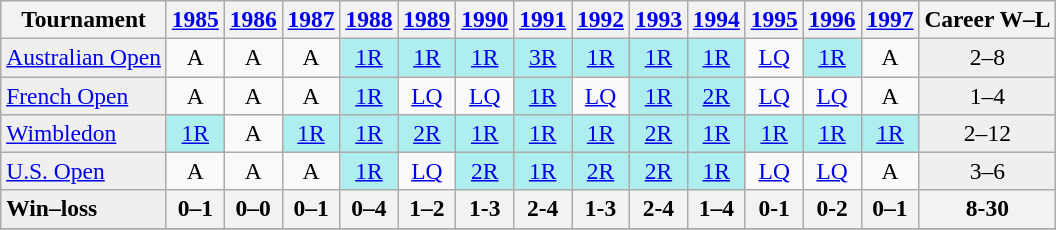<table class=wikitable style=text-align:center;font-size:98%>
<tr>
<th>Tournament</th>
<th><a href='#'>1985</a></th>
<th><a href='#'>1986</a></th>
<th><a href='#'>1987</a></th>
<th><a href='#'>1988</a></th>
<th><a href='#'>1989</a></th>
<th><a href='#'>1990</a></th>
<th><a href='#'>1991</a></th>
<th><a href='#'>1992</a></th>
<th><a href='#'>1993</a></th>
<th><a href='#'>1994</a></th>
<th><a href='#'>1995</a></th>
<th><a href='#'>1996</a></th>
<th><a href='#'>1997</a></th>
<th>Career W–L</th>
</tr>
<tr>
<td bgcolor=#efefef align=left><a href='#'>Australian Open</a></td>
<td align="center">A</td>
<td align="center">A</td>
<td align="center">A</td>
<td align="center" style="background:#afeeee;"><a href='#'>1R</a></td>
<td align="center" style="background:#afeeee;"><a href='#'>1R</a></td>
<td align="center" style="background:#afeeee;"><a href='#'>1R</a></td>
<td align="center" style="background:#afeeee;"><a href='#'>3R</a></td>
<td align="center" style="background:#afeeee;"><a href='#'>1R</a></td>
<td align="center" style="background:#afeeee;"><a href='#'>1R</a></td>
<td align="center" style="background:#afeeee;"><a href='#'>1R</a></td>
<td align="center"><a href='#'>LQ</a></td>
<td align="center" style="background:#afeeee;"><a href='#'>1R</a></td>
<td align="center">A</td>
<td align="center" style="background:#EFEFEF;">2–8</td>
</tr>
<tr>
<td bgcolor=#efefef align=left><a href='#'>French Open</a></td>
<td align="center">A</td>
<td align="center">A</td>
<td align="center">A</td>
<td align="center" style="background:#afeeee;"><a href='#'>1R</a></td>
<td align="center"><a href='#'>LQ</a></td>
<td align="center"><a href='#'>LQ</a></td>
<td align="center" style="background:#afeeee;"><a href='#'>1R</a></td>
<td align="center"><a href='#'>LQ</a></td>
<td align="center" style="background:#afeeee;"><a href='#'>1R</a></td>
<td align="center" style="background:#afeeee;"><a href='#'>2R</a></td>
<td align="center"><a href='#'>LQ</a></td>
<td align="center"><a href='#'>LQ</a></td>
<td align="center">A</td>
<td align="center" style="background:#EFEFEF;">1–4</td>
</tr>
<tr>
<td bgcolor=#efefef align=left><a href='#'>Wimbledon</a></td>
<td align="center" style="background:#afeeee;"><a href='#'>1R</a></td>
<td align="center">A</td>
<td align="center" style="background:#afeeee;"><a href='#'>1R</a></td>
<td align="center" style="background:#afeeee;"><a href='#'>1R</a></td>
<td align="center" style="background:#afeeee;"><a href='#'>2R</a></td>
<td align="center" style="background:#afeeee;"><a href='#'>1R</a></td>
<td align="center" style="background:#afeeee;"><a href='#'>1R</a></td>
<td align="center" style="background:#afeeee;"><a href='#'>1R</a></td>
<td align="center" style="background:#afeeee;"><a href='#'>2R</a></td>
<td align="center" style="background:#afeeee;"><a href='#'>1R</a></td>
<td align="center" style="background:#afeeee;"><a href='#'>1R</a></td>
<td align="center" style="background:#afeeee;"><a href='#'>1R</a></td>
<td align="center" style="background:#afeeee;"><a href='#'>1R</a></td>
<td align="center" style="background:#EFEFEF;">2–12</td>
</tr>
<tr>
<td bgcolor=#efefef align=left><a href='#'>U.S. Open</a></td>
<td align="center">A</td>
<td align="center">A</td>
<td align="center">A</td>
<td align="center" style="background:#afeeee;"><a href='#'>1R</a></td>
<td align="center"><a href='#'>LQ</a></td>
<td align="center" style="background:#afeeee;"><a href='#'>2R</a></td>
<td align="center" style="background:#afeeee;"><a href='#'>1R</a></td>
<td align="center" style="background:#afeeee;"><a href='#'>2R</a></td>
<td align="center" style="background:#afeeee;"><a href='#'>2R</a></td>
<td align="center" style="background:#afeeee;"><a href='#'>1R</a></td>
<td align="center"><a href='#'>LQ</a></td>
<td align="center"><a href='#'>LQ</a></td>
<td align="center">A</td>
<td align="center" style="background:#EFEFEF;">3–6</td>
</tr>
<tr>
<td bgcolor=#efefef align=left><strong>Win–loss</strong></td>
<th>0–1</th>
<th>0–0</th>
<th>0–1</th>
<th>0–4</th>
<th>1–2</th>
<th>1-3</th>
<th>2-4</th>
<th>1-3</th>
<th>2-4</th>
<th>1–4</th>
<th>0-1</th>
<th>0-2</th>
<th>0–1</th>
<th>8-30</th>
</tr>
<tr>
</tr>
</table>
